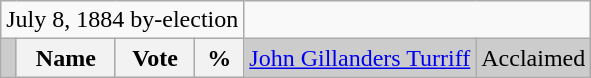<table class="wikitable">
<tr>
<td colspan=4 align=center>July 8, 1884 by-election</td>
</tr>
<tr bgcolor="CCCCCC">
<td></td>
<th>Name</th>
<th>Vote</th>
<th>%<br></th>
<td><a href='#'>John Gillanders Turriff</a></td>
<td colspan="2" align=center>Acclaimed</td>
</tr>
</table>
